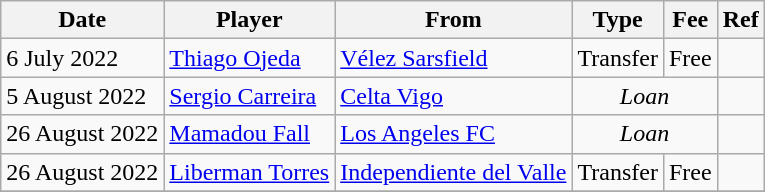<table class="wikitable">
<tr>
<th>Date</th>
<th>Player</th>
<th>From</th>
<th>Type</th>
<th>Fee</th>
<th>Ref</th>
</tr>
<tr>
<td>6 July 2022</td>
<td> <a href='#'>Thiago Ojeda</a></td>
<td> <a href='#'>Vélez Sarsfield</a></td>
<td align=center>Transfer</td>
<td align=center>Free</td>
<td align=center></td>
</tr>
<tr>
<td>5 August 2022</td>
<td> <a href='#'>Sergio Carreira</a></td>
<td><a href='#'>Celta Vigo</a></td>
<td colspan=2 align=center><em>Loan</em></td>
<td align=center></td>
</tr>
<tr>
<td>26 August 2022</td>
<td> <a href='#'>Mamadou Fall</a></td>
<td> <a href='#'>Los Angeles FC</a></td>
<td colspan=2 align=center><em>Loan</em></td>
<td align=center></td>
</tr>
<tr>
<td>26 August 2022</td>
<td> <a href='#'>Liberman Torres</a></td>
<td> <a href='#'>Independiente del Valle</a></td>
<td align=center>Transfer</td>
<td align=center>Free</td>
<td align=center></td>
</tr>
<tr>
</tr>
</table>
